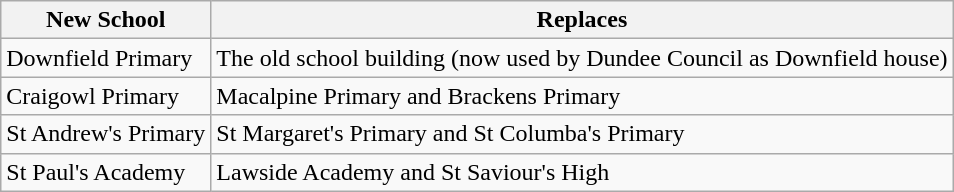<table class="wikitable">
<tr>
<th>New School</th>
<th>Replaces</th>
</tr>
<tr>
<td>Downfield Primary</td>
<td>The old school building (now used by Dundee Council as Downfield house)</td>
</tr>
<tr>
<td>Craigowl Primary</td>
<td>Macalpine Primary and Brackens Primary</td>
</tr>
<tr>
<td>St Andrew's Primary</td>
<td>St Margaret's Primary and St Columba's Primary</td>
</tr>
<tr>
<td>St Paul's Academy</td>
<td>Lawside Academy and St Saviour's High</td>
</tr>
</table>
